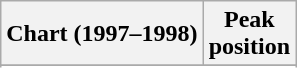<table class="wikitable sortable">
<tr>
<th align="left">Chart (1997–1998)</th>
<th align="center">Peak<br>position</th>
</tr>
<tr>
</tr>
<tr>
</tr>
<tr>
</tr>
</table>
